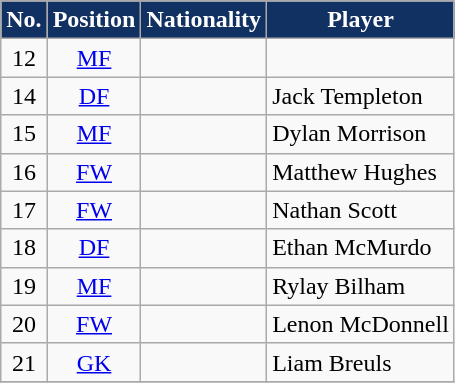<table class="wikitable" style="text-align: center">
<tr>
<th style="background:#123163; color:white;" scope="col">No.</th>
<th style="background:#123163; color:white;" scope="col">Position</th>
<th style="background:#123163; color:white;" scope="col">Nationality</th>
<th style="background:#123163; color:white;" scope="col">Player</th>
</tr>
<tr>
<td>12</td>
<td><a href='#'>MF</a></td>
<td></td>
<td align=left></td>
</tr>
<tr>
<td>14</td>
<td><a href='#'>DF</a></td>
<td></td>
<td align=left>Jack Templeton</td>
</tr>
<tr>
<td>15</td>
<td><a href='#'>MF</a></td>
<td></td>
<td align=left>Dylan Morrison</td>
</tr>
<tr>
<td>16</td>
<td><a href='#'>FW</a></td>
<td></td>
<td align=left>Matthew Hughes</td>
</tr>
<tr>
<td>17</td>
<td><a href='#'>FW</a></td>
<td></td>
<td align=left>Nathan Scott</td>
</tr>
<tr>
<td>18</td>
<td><a href='#'>DF</a></td>
<td></td>
<td align=left>Ethan McMurdo</td>
</tr>
<tr>
<td>19</td>
<td><a href='#'>MF</a></td>
<td></td>
<td align=left>Rylay Bilham</td>
</tr>
<tr>
<td>20</td>
<td><a href='#'>FW</a></td>
<td></td>
<td align=left>Lenon McDonnell</td>
</tr>
<tr>
<td>21</td>
<td><a href='#'>GK</a></td>
<td></td>
<td align=left>Liam Breuls</td>
</tr>
<tr>
</tr>
</table>
